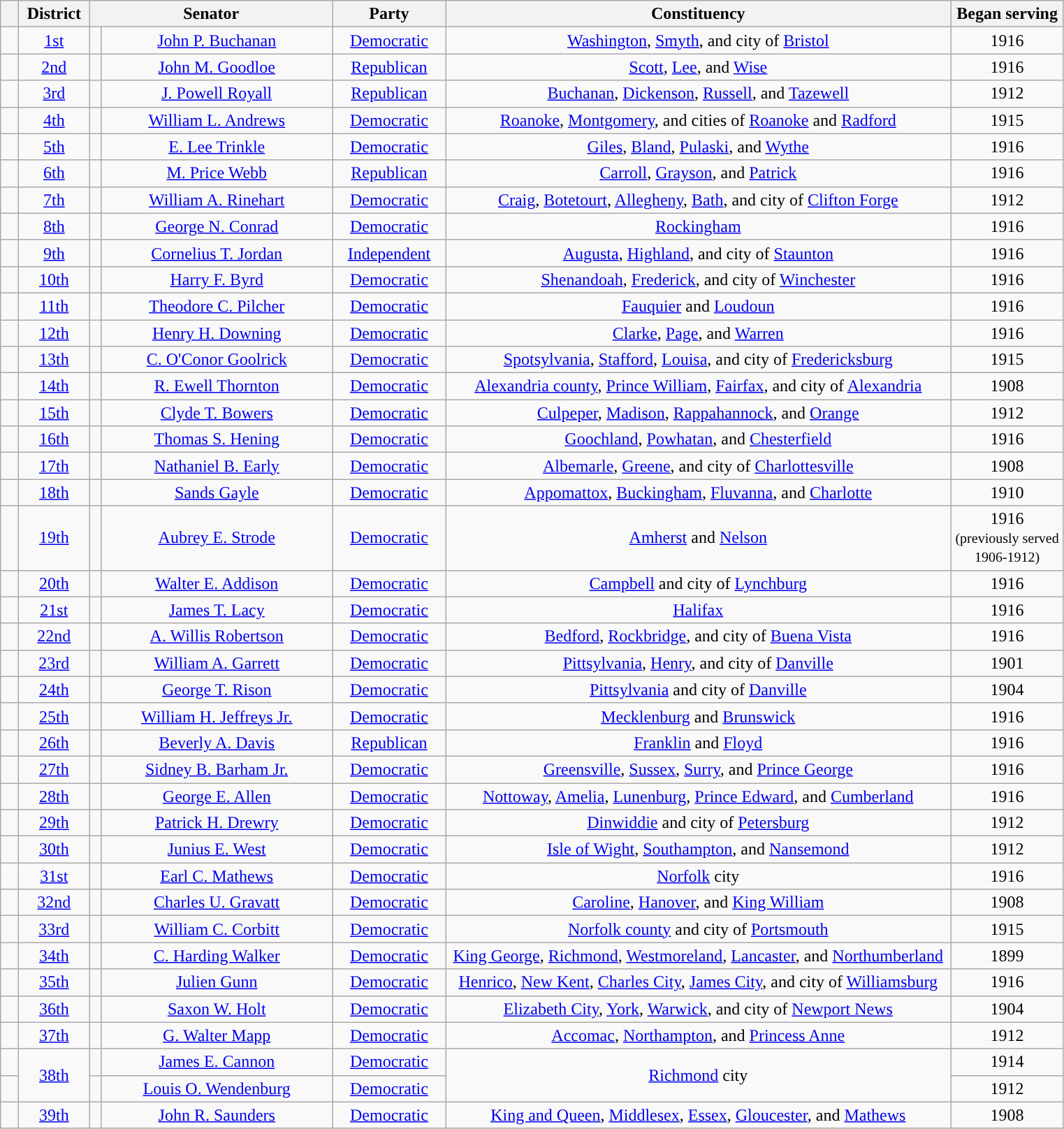<table class="wikitable" style="text-align:center">
<tr>
<th width="10px"></th>
<th width="60px">District</th>
<th colspan=2 width="225px">Senator</th>
<th width="100px">Party</th>
<th width="475px">Constituency</th>
<th width="100px">Began serving</th>
</tr>
<tr>
<td style="background-color:"></td>
<td><a href='#'>1st</a></td>
<td></td>
<td><a href='#'>John P. Buchanan</a></td>
<td><a href='#'>Democratic</a></td>
<td><a href='#'>Washington</a>, <a href='#'>Smyth</a>, and city of <a href='#'>Bristol</a></td>
<td>1916</td>
</tr>
<tr>
<td style="background-color:"></td>
<td><a href='#'>2nd</a></td>
<td></td>
<td><a href='#'>John M. Goodloe</a></td>
<td><a href='#'>Republican</a></td>
<td><a href='#'>Scott</a>, <a href='#'>Lee</a>, and <a href='#'>Wise</a></td>
<td>1916</td>
</tr>
<tr>
<td style="background-color:"></td>
<td><a href='#'>3rd</a></td>
<td></td>
<td><a href='#'>J. Powell Royall</a></td>
<td><a href='#'>Republican</a></td>
<td><a href='#'>Buchanan</a>, <a href='#'>Dickenson</a>, <a href='#'>Russell</a>, and <a href='#'>Tazewell</a></td>
<td>1912</td>
</tr>
<tr>
<td style="background-color:"></td>
<td><a href='#'>4th</a></td>
<td></td>
<td><a href='#'>William L. Andrews</a></td>
<td><a href='#'>Democratic</a></td>
<td><a href='#'>Roanoke</a>, <a href='#'>Montgomery</a>, and cities of <a href='#'>Roanoke</a> and <a href='#'>Radford</a></td>
<td>1915</td>
</tr>
<tr>
<td style="background-color:"></td>
<td><a href='#'>5th</a></td>
<td></td>
<td><a href='#'>E. Lee Trinkle</a></td>
<td><a href='#'>Democratic</a></td>
<td><a href='#'>Giles</a>, <a href='#'>Bland</a>, <a href='#'>Pulaski</a>, and <a href='#'>Wythe</a></td>
<td>1916</td>
</tr>
<tr>
<td style="background-color:"></td>
<td><a href='#'>6th</a></td>
<td></td>
<td><a href='#'>M. Price Webb</a></td>
<td><a href='#'>Republican</a></td>
<td><a href='#'>Carroll</a>, <a href='#'>Grayson</a>, and <a href='#'>Patrick</a></td>
<td>1916</td>
</tr>
<tr>
<td style="background-color:"></td>
<td><a href='#'>7th</a></td>
<td></td>
<td><a href='#'>William A. Rinehart</a></td>
<td><a href='#'>Democratic</a></td>
<td><a href='#'>Craig</a>, <a href='#'>Botetourt</a>, <a href='#'>Allegheny</a>, <a href='#'>Bath</a>, and city of <a href='#'>Clifton Forge</a></td>
<td>1912</td>
</tr>
<tr>
<td style="background-color:"></td>
<td><a href='#'>8th</a></td>
<td></td>
<td><a href='#'>George N. Conrad</a></td>
<td><a href='#'>Democratic</a></td>
<td><a href='#'>Rockingham</a></td>
<td>1916</td>
</tr>
<tr>
<td style="background-color:"></td>
<td><a href='#'>9th</a></td>
<td></td>
<td><a href='#'>Cornelius T. Jordan</a></td>
<td><a href='#'>Independent</a></td>
<td><a href='#'>Augusta</a>, <a href='#'>Highland</a>, and city of <a href='#'>Staunton</a></td>
<td>1916</td>
</tr>
<tr>
<td style="background-color:"></td>
<td><a href='#'>10th</a></td>
<td></td>
<td><a href='#'>Harry F. Byrd</a></td>
<td><a href='#'>Democratic</a></td>
<td><a href='#'>Shenandoah</a>, <a href='#'>Frederick</a>, and city of <a href='#'>Winchester</a></td>
<td>1916</td>
</tr>
<tr>
<td style="background-color:"></td>
<td><a href='#'>11th</a></td>
<td></td>
<td><a href='#'>Theodore C. Pilcher</a></td>
<td><a href='#'>Democratic</a></td>
<td><a href='#'>Fauquier</a> and <a href='#'>Loudoun</a></td>
<td>1916</td>
</tr>
<tr>
<td style="background-color:"></td>
<td><a href='#'>12th</a></td>
<td></td>
<td><a href='#'>Henry H. Downing</a></td>
<td><a href='#'>Democratic</a></td>
<td><a href='#'>Clarke</a>, <a href='#'>Page</a>, and <a href='#'>Warren</a></td>
<td>1916</td>
</tr>
<tr>
<td style="background-color:"></td>
<td><a href='#'>13th</a></td>
<td></td>
<td><a href='#'>C. O'Conor Goolrick</a></td>
<td><a href='#'>Democratic</a></td>
<td><a href='#'>Spotsylvania</a>, <a href='#'>Stafford</a>, <a href='#'>Louisa</a>, and city of <a href='#'>Fredericksburg</a></td>
<td>1915</td>
</tr>
<tr>
<td style="background-color:"></td>
<td><a href='#'>14th</a></td>
<td></td>
<td><a href='#'>R. Ewell Thornton</a></td>
<td><a href='#'>Democratic</a></td>
<td><a href='#'>Alexandria county</a>, <a href='#'>Prince William</a>, <a href='#'>Fairfax</a>, and city of <a href='#'>Alexandria</a></td>
<td>1908</td>
</tr>
<tr>
<td style="background-color:"></td>
<td><a href='#'>15th</a></td>
<td></td>
<td><a href='#'>Clyde T. Bowers</a></td>
<td><a href='#'>Democratic</a></td>
<td><a href='#'>Culpeper</a>, <a href='#'>Madison</a>, <a href='#'>Rappahannock</a>, and <a href='#'>Orange</a></td>
<td>1912</td>
</tr>
<tr>
<td style="background-color:"></td>
<td><a href='#'>16th</a></td>
<td></td>
<td><a href='#'>Thomas S. Hening</a></td>
<td><a href='#'>Democratic</a></td>
<td><a href='#'>Goochland</a>, <a href='#'>Powhatan</a>, and <a href='#'>Chesterfield</a></td>
<td>1916</td>
</tr>
<tr>
<td style="background-color:"></td>
<td><a href='#'>17th</a></td>
<td></td>
<td><a href='#'>Nathaniel B. Early</a></td>
<td><a href='#'>Democratic</a></td>
<td><a href='#'>Albemarle</a>, <a href='#'>Greene</a>, and city of <a href='#'>Charlottesville</a></td>
<td>1908</td>
</tr>
<tr>
<td style="background-color:"></td>
<td><a href='#'>18th</a></td>
<td></td>
<td><a href='#'>Sands Gayle</a></td>
<td><a href='#'>Democratic</a></td>
<td><a href='#'>Appomattox</a>, <a href='#'>Buckingham</a>, <a href='#'>Fluvanna</a>, and <a href='#'>Charlotte</a></td>
<td>1910</td>
</tr>
<tr>
<td style="background-color:"></td>
<td><a href='#'>19th</a></td>
<td></td>
<td><a href='#'>Aubrey E. Strode</a></td>
<td><a href='#'>Democratic</a></td>
<td><a href='#'>Amherst</a> and <a href='#'>Nelson</a></td>
<td>1916<br><small>(previously served 1906-1912)</small></td>
</tr>
<tr>
<td style="background-color:"></td>
<td><a href='#'>20th</a></td>
<td></td>
<td><a href='#'>Walter E. Addison</a></td>
<td><a href='#'>Democratic</a></td>
<td><a href='#'>Campbell</a> and city of <a href='#'>Lynchburg</a></td>
<td>1916</td>
</tr>
<tr>
<td style="background-color:"></td>
<td><a href='#'>21st</a></td>
<td></td>
<td><a href='#'>James T. Lacy</a></td>
<td><a href='#'>Democratic</a></td>
<td><a href='#'>Halifax</a></td>
<td>1916</td>
</tr>
<tr>
<td style="background-color:"></td>
<td><a href='#'>22nd</a></td>
<td></td>
<td><a href='#'>A. Willis Robertson</a></td>
<td><a href='#'>Democratic</a></td>
<td><a href='#'>Bedford</a>, <a href='#'>Rockbridge</a>, and city of <a href='#'>Buena Vista</a></td>
<td>1916</td>
</tr>
<tr>
<td style="background-color:"></td>
<td><a href='#'>23rd</a></td>
<td></td>
<td><a href='#'>William A. Garrett</a></td>
<td><a href='#'>Democratic</a></td>
<td><a href='#'>Pittsylvania</a>, <a href='#'>Henry</a>, and city of <a href='#'>Danville</a></td>
<td>1901</td>
</tr>
<tr>
<td style="background-color:"></td>
<td><a href='#'>24th</a></td>
<td></td>
<td><a href='#'>George T. Rison</a></td>
<td><a href='#'>Democratic</a></td>
<td><a href='#'>Pittsylvania</a> and city of <a href='#'>Danville</a></td>
<td>1904</td>
</tr>
<tr>
<td style="background-color:"></td>
<td><a href='#'>25th</a></td>
<td></td>
<td><a href='#'>William H. Jeffreys Jr.</a></td>
<td><a href='#'>Democratic</a></td>
<td><a href='#'>Mecklenburg</a> and <a href='#'>Brunswick</a></td>
<td>1916</td>
</tr>
<tr>
<td style="background-color:"></td>
<td><a href='#'>26th</a></td>
<td></td>
<td><a href='#'>Beverly A. Davis</a></td>
<td><a href='#'>Republican</a></td>
<td><a href='#'>Franklin</a> and <a href='#'>Floyd</a></td>
<td>1916</td>
</tr>
<tr>
<td style="background-color:"></td>
<td><a href='#'>27th</a></td>
<td></td>
<td><a href='#'>Sidney B. Barham Jr.</a></td>
<td><a href='#'>Democratic</a></td>
<td><a href='#'>Greensville</a>, <a href='#'>Sussex</a>, <a href='#'>Surry</a>, and <a href='#'>Prince George</a></td>
<td>1916</td>
</tr>
<tr>
<td style="background-color:"></td>
<td><a href='#'>28th</a></td>
<td></td>
<td><a href='#'>George E. Allen</a></td>
<td><a href='#'>Democratic</a></td>
<td><a href='#'>Nottoway</a>, <a href='#'>Amelia</a>, <a href='#'>Lunenburg</a>, <a href='#'>Prince Edward</a>, and <a href='#'>Cumberland</a></td>
<td>1916</td>
</tr>
<tr>
<td style="background-color:"></td>
<td><a href='#'>29th</a></td>
<td></td>
<td><a href='#'>Patrick H. Drewry</a></td>
<td><a href='#'>Democratic</a></td>
<td><a href='#'>Dinwiddie</a> and city of <a href='#'>Petersburg</a></td>
<td>1912</td>
</tr>
<tr>
<td style="background-color:"></td>
<td><a href='#'>30th</a></td>
<td></td>
<td><a href='#'>Junius E. West</a></td>
<td><a href='#'>Democratic</a></td>
<td><a href='#'>Isle of Wight</a>, <a href='#'>Southampton</a>, and <a href='#'>Nansemond</a></td>
<td>1912</td>
</tr>
<tr>
<td style="background-color:"></td>
<td><a href='#'>31st</a></td>
<td></td>
<td><a href='#'>Earl C. Mathews</a></td>
<td><a href='#'>Democratic</a></td>
<td><a href='#'>Norfolk</a> city</td>
<td>1916</td>
</tr>
<tr>
<td style="background-color:"></td>
<td><a href='#'>32nd</a></td>
<td></td>
<td><a href='#'>Charles U. Gravatt</a></td>
<td><a href='#'>Democratic</a></td>
<td><a href='#'>Caroline</a>, <a href='#'>Hanover</a>, and <a href='#'>King William</a></td>
<td>1908</td>
</tr>
<tr>
<td style="background-color:"></td>
<td><a href='#'>33rd</a></td>
<td></td>
<td><a href='#'>William C. Corbitt</a></td>
<td><a href='#'>Democratic</a></td>
<td><a href='#'>Norfolk county</a> and city of <a href='#'>Portsmouth</a></td>
<td>1915</td>
</tr>
<tr>
<td style="background-color:"></td>
<td><a href='#'>34th</a></td>
<td></td>
<td><a href='#'>C. Harding Walker</a></td>
<td><a href='#'>Democratic</a></td>
<td><a href='#'>King George</a>, <a href='#'>Richmond</a>, <a href='#'>Westmoreland</a>, <a href='#'>Lancaster</a>, and <a href='#'>Northumberland</a></td>
<td>1899</td>
</tr>
<tr>
<td style="background-color:"></td>
<td><a href='#'>35th</a></td>
<td></td>
<td><a href='#'>Julien Gunn</a></td>
<td><a href='#'>Democratic</a></td>
<td><a href='#'>Henrico</a>, <a href='#'>New Kent</a>, <a href='#'>Charles City</a>, <a href='#'>James City</a>, and city of <a href='#'>Williamsburg</a></td>
<td>1916</td>
</tr>
<tr>
<td style="background-color:"></td>
<td><a href='#'>36th</a></td>
<td></td>
<td><a href='#'>Saxon W. Holt</a></td>
<td><a href='#'>Democratic</a></td>
<td><a href='#'>Elizabeth City</a>, <a href='#'>York</a>, <a href='#'>Warwick</a>, and city of <a href='#'>Newport News</a></td>
<td>1904</td>
</tr>
<tr>
<td style="background-color:"></td>
<td><a href='#'>37th</a></td>
<td></td>
<td><a href='#'>G. Walter Mapp</a></td>
<td><a href='#'>Democratic</a></td>
<td><a href='#'>Accomac</a>, <a href='#'>Northampton</a>, and <a href='#'>Princess Anne</a></td>
<td>1912</td>
</tr>
<tr>
<td style="background-color:"></td>
<td rowspan="2"><a href='#'>38th</a></td>
<td></td>
<td><a href='#'>James E. Cannon</a></td>
<td><a href='#'>Democratic</a></td>
<td rowspan="2"><a href='#'>Richmond</a> city</td>
<td>1914</td>
</tr>
<tr>
<td style="background-color:"></td>
<td></td>
<td><a href='#'>Louis O. Wendenburg</a></td>
<td><a href='#'>Democratic</a></td>
<td>1912</td>
</tr>
<tr>
<td style="background-color:"></td>
<td><a href='#'>39th</a></td>
<td></td>
<td><a href='#'>John R. Saunders</a></td>
<td><a href='#'>Democratic</a></td>
<td><a href='#'>King and Queen</a>, <a href='#'>Middlesex</a>, <a href='#'>Essex</a>, <a href='#'>Gloucester</a>, and <a href='#'>Mathews</a></td>
<td>1908</td>
</tr>
</table>
